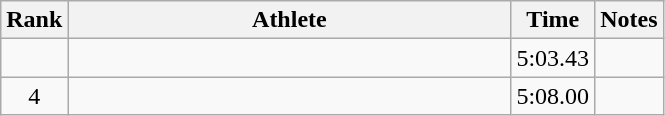<table class="wikitable" style="text-align:center">
<tr>
<th>Rank</th>
<th Style="width:18em">Athlete</th>
<th>Time</th>
<th>Notes</th>
</tr>
<tr>
<td></td>
<td style="text-align:left"></td>
<td>5:03.43</td>
<td></td>
</tr>
<tr>
<td>4</td>
<td style="text-align:left"></td>
<td>5:08.00</td>
<td></td>
</tr>
</table>
